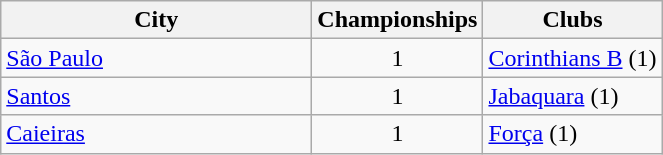<table class="wikitable">
<tr>
<th style="width:200px">City</th>
<th>Championships</th>
<th>Clubs</th>
</tr>
<tr>
<td> <a href='#'>São Paulo</a></td>
<td align="center">1</td>
<td><a href='#'>Corinthians B</a> (1)</td>
</tr>
<tr>
<td> <a href='#'>Santos</a></td>
<td align="center">1</td>
<td><a href='#'>Jabaquara</a> (1)</td>
</tr>
<tr>
<td> <a href='#'>Caieiras</a></td>
<td align="center">1</td>
<td><a href='#'>Força</a> (1)</td>
</tr>
</table>
